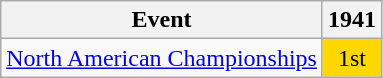<table class="wikitable">
<tr>
<th>Event</th>
<th>1941</th>
</tr>
<tr>
<td><a href='#'>North American Championships</a></td>
<td align="center" bgcolor="gold">1st</td>
</tr>
</table>
